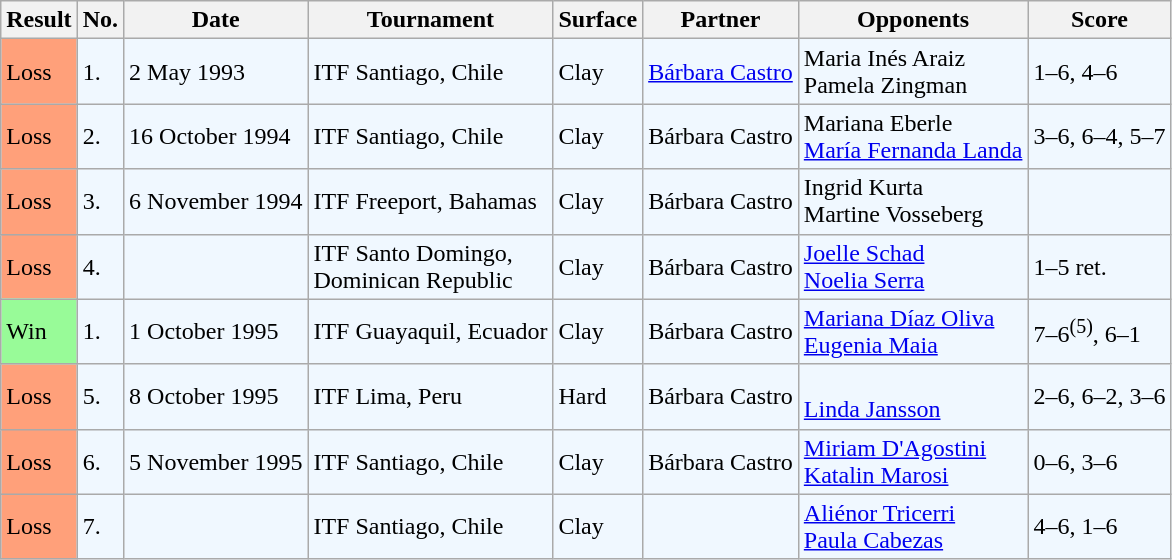<table class="sortable wikitable">
<tr>
<th>Result</th>
<th>No.</th>
<th>Date</th>
<th>Tournament</th>
<th>Surface</th>
<th>Partner</th>
<th>Opponents</th>
<th class="unsortable">Score</th>
</tr>
<tr style="background:#f0f8ff;">
<td style="background:#ffa07a;">Loss</td>
<td>1.</td>
<td>2 May 1993</td>
<td>ITF Santiago, Chile</td>
<td>Clay</td>
<td> <a href='#'>Bárbara Castro</a></td>
<td> Maria Inés Araiz <br>  Pamela Zingman</td>
<td>1–6, 4–6</td>
</tr>
<tr style="background:#f0f8ff;">
<td style="background:#ffa07a;">Loss</td>
<td>2.</td>
<td>16 October 1994</td>
<td>ITF Santiago, Chile</td>
<td>Clay</td>
<td> Bárbara Castro</td>
<td> Mariana Eberle <br>  <a href='#'>María Fernanda Landa</a></td>
<td>3–6, 6–4, 5–7</td>
</tr>
<tr style="background:#f0f8ff;">
<td style="background:#ffa07a;">Loss</td>
<td>3.</td>
<td>6 November 1994</td>
<td>ITF Freeport, Bahamas</td>
<td>Clay</td>
<td> Bárbara Castro</td>
<td> Ingrid Kurta <br>  Martine Vosseberg</td>
<td></td>
</tr>
<tr style="background:#f0f8ff;">
<td style="background:#ffa07a;">Loss</td>
<td>4.</td>
<td></td>
<td>ITF Santo Domingo, <br>Dominican Republic</td>
<td>Clay</td>
<td> Bárbara Castro</td>
<td> <a href='#'>Joelle Schad</a> <br>  <a href='#'>Noelia Serra</a></td>
<td>1–5 ret.</td>
</tr>
<tr style="background:#f0f8ff;">
<td style="background:#98fb98;">Win</td>
<td>1.</td>
<td>1 October 1995</td>
<td>ITF Guayaquil, Ecuador</td>
<td>Clay</td>
<td> Bárbara Castro</td>
<td> <a href='#'>Mariana Díaz Oliva</a> <br>  <a href='#'>Eugenia Maia</a></td>
<td>7–6<sup>(5)</sup>, 6–1</td>
</tr>
<tr style="background:#f0f8ff;">
<td style="background:#ffa07a;">Loss</td>
<td>5.</td>
<td>8 October 1995</td>
<td>ITF Lima, Peru</td>
<td>Hard</td>
<td> Bárbara Castro</td>
<td> <br>  <a href='#'>Linda Jansson</a></td>
<td>2–6, 6–2, 3–6</td>
</tr>
<tr style="background:#f0f8ff;">
<td style="background:#ffa07a;">Loss</td>
<td>6.</td>
<td>5 November 1995</td>
<td>ITF Santiago, Chile</td>
<td>Clay</td>
<td> Bárbara Castro</td>
<td> <a href='#'>Miriam D'Agostini</a> <br>  <a href='#'>Katalin Marosi</a></td>
<td>0–6, 3–6</td>
</tr>
<tr style="background:#f0f8ff;">
<td style="background:#ffa07a;">Loss</td>
<td>7.</td>
<td></td>
<td>ITF Santiago, Chile</td>
<td>Clay</td>
<td></td>
<td> <a href='#'>Aliénor Tricerri</a> <br>  <a href='#'>Paula Cabezas</a></td>
<td>4–6, 1–6</td>
</tr>
</table>
